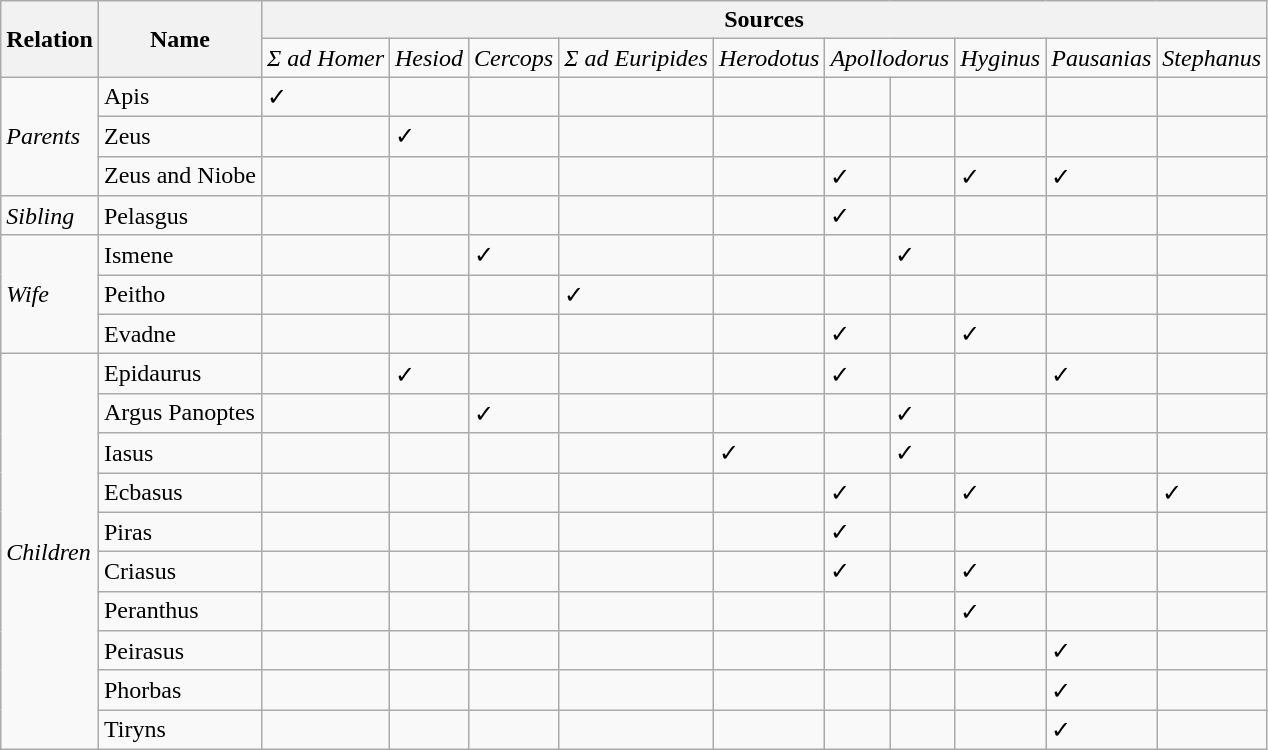<table class="wikitable">
<tr>
<th rowspan="2">Relation</th>
<th rowspan="2">Name</th>
<th colspan="10">Sources</th>
</tr>
<tr>
<td><em>Σ ad Homer</em></td>
<td><em>Hesiod</em></td>
<td><em>Cercops</em></td>
<td><em>Σ ad Euripides</em></td>
<td><em>Herodotus</em></td>
<td colspan="2"><em>Apollodorus</em></td>
<td><em>Hyginus</em></td>
<td><em>Pausanias</em></td>
<td><em>Stephanus</em></td>
</tr>
<tr>
<td rowspan="3"><em>Parents</em></td>
<td>Apis</td>
<td>✓</td>
<td></td>
<td></td>
<td></td>
<td></td>
<td></td>
<td></td>
<td></td>
<td></td>
<td></td>
</tr>
<tr>
<td>Zeus</td>
<td></td>
<td>✓</td>
<td></td>
<td></td>
<td></td>
<td></td>
<td></td>
<td></td>
<td></td>
<td></td>
</tr>
<tr>
<td>Zeus and Niobe</td>
<td></td>
<td></td>
<td></td>
<td></td>
<td></td>
<td>✓</td>
<td></td>
<td>✓</td>
<td>✓</td>
<td></td>
</tr>
<tr>
<td><em>Sibling</em></td>
<td>Pelasgus</td>
<td></td>
<td></td>
<td></td>
<td></td>
<td></td>
<td>✓</td>
<td></td>
<td></td>
<td></td>
<td></td>
</tr>
<tr>
<td rowspan="3"><em>Wife</em></td>
<td>Ismene</td>
<td></td>
<td></td>
<td>✓</td>
<td></td>
<td></td>
<td></td>
<td>✓</td>
<td></td>
<td></td>
<td></td>
</tr>
<tr>
<td>Peitho</td>
<td></td>
<td></td>
<td></td>
<td>✓</td>
<td></td>
<td></td>
<td></td>
<td></td>
<td></td>
<td></td>
</tr>
<tr>
<td>Evadne</td>
<td></td>
<td></td>
<td></td>
<td></td>
<td></td>
<td>✓</td>
<td></td>
<td>✓</td>
<td></td>
<td></td>
</tr>
<tr>
<td rowspan="10"><em>Children</em></td>
<td>Epidaurus</td>
<td></td>
<td>✓</td>
<td></td>
<td></td>
<td></td>
<td>✓</td>
<td></td>
<td></td>
<td>✓</td>
<td></td>
</tr>
<tr>
<td>Argus Panoptes</td>
<td></td>
<td></td>
<td>✓</td>
<td></td>
<td></td>
<td></td>
<td>✓</td>
<td></td>
<td></td>
<td></td>
</tr>
<tr>
<td>Iasus</td>
<td></td>
<td></td>
<td></td>
<td></td>
<td>✓</td>
<td></td>
<td>✓</td>
<td></td>
<td></td>
<td></td>
</tr>
<tr>
<td>Ecbasus</td>
<td></td>
<td></td>
<td></td>
<td></td>
<td></td>
<td>✓</td>
<td></td>
<td>✓</td>
<td></td>
<td>✓</td>
</tr>
<tr>
<td>Piras</td>
<td></td>
<td></td>
<td></td>
<td></td>
<td></td>
<td>✓</td>
<td></td>
<td></td>
<td></td>
<td></td>
</tr>
<tr>
<td>Criasus</td>
<td></td>
<td></td>
<td></td>
<td></td>
<td></td>
<td>✓</td>
<td></td>
<td>✓</td>
<td></td>
<td></td>
</tr>
<tr>
<td>Peranthus</td>
<td></td>
<td></td>
<td></td>
<td></td>
<td></td>
<td></td>
<td></td>
<td>✓</td>
<td></td>
<td></td>
</tr>
<tr>
<td>Peirasus</td>
<td></td>
<td></td>
<td></td>
<td></td>
<td></td>
<td></td>
<td></td>
<td></td>
<td>✓</td>
<td></td>
</tr>
<tr>
<td>Phorbas</td>
<td></td>
<td></td>
<td></td>
<td></td>
<td></td>
<td></td>
<td></td>
<td></td>
<td>✓</td>
<td></td>
</tr>
<tr>
<td>Tiryns</td>
<td></td>
<td></td>
<td></td>
<td></td>
<td></td>
<td></td>
<td></td>
<td></td>
<td>✓</td>
<td></td>
</tr>
</table>
